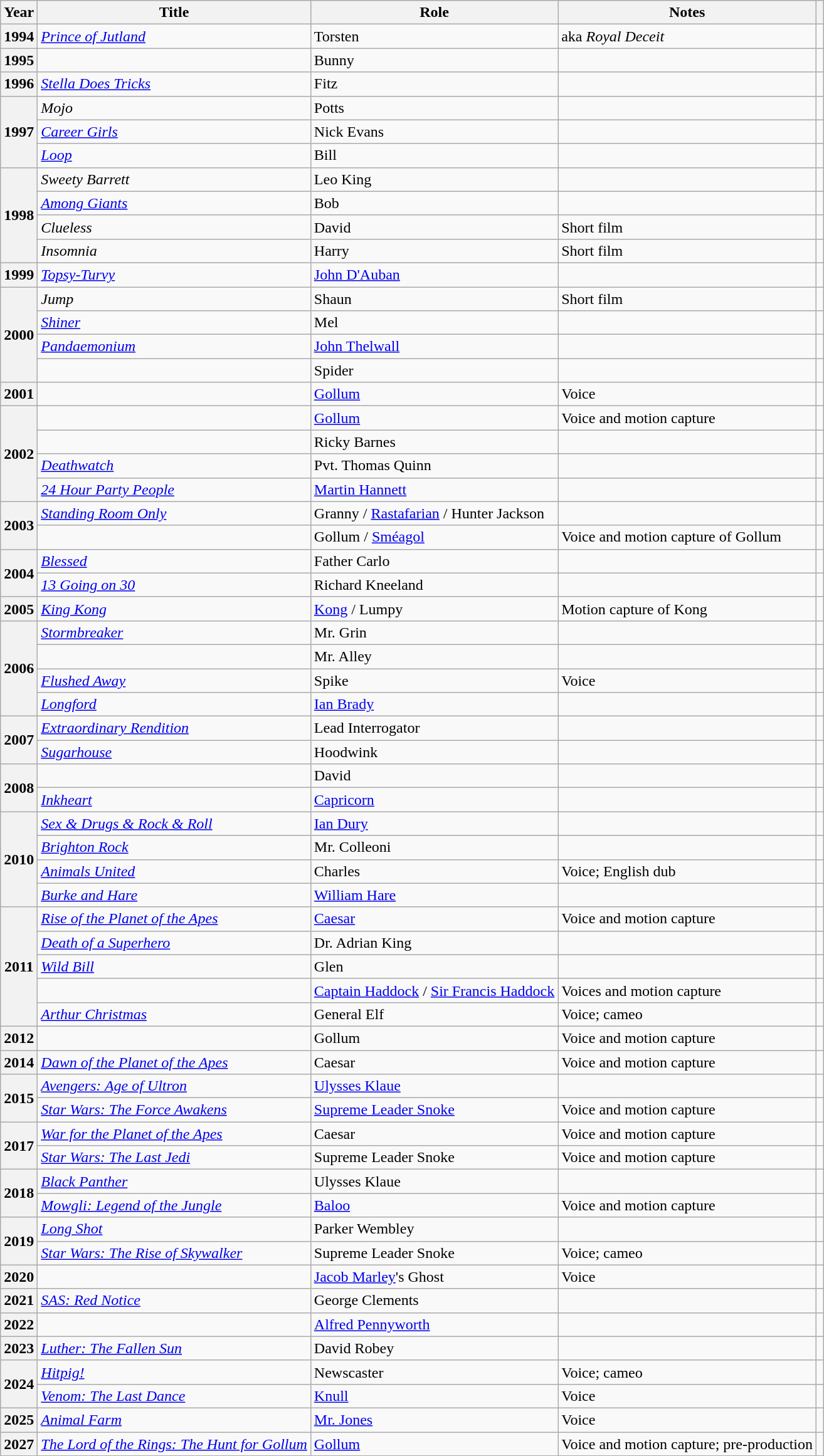<table class="wikitable plainrowheaders sortable" style="margin-right: 0;">
<tr>
<th scope="col">Year</th>
<th scope="col">Title</th>
<th scope="col">Role</th>
<th scope="col" class="unsortable">Notes</th>
<th scope="col" class="unsortable"></th>
</tr>
<tr>
<th scope="row">1994</th>
<td><em><a href='#'>Prince of Jutland</a></em></td>
<td>Torsten</td>
<td>aka <em>Royal Deceit</em></td>
<td style="text-align: center;"></td>
</tr>
<tr>
<th scope="row">1995</th>
<td><em></em></td>
<td>Bunny</td>
<td></td>
<td style="text-align: center;"></td>
</tr>
<tr>
<th scope="row">1996</th>
<td><em><a href='#'>Stella Does Tricks</a></em></td>
<td>Fitz</td>
<td></td>
<td style="text-align: center;"></td>
</tr>
<tr>
<th rowspan="3" scope="row">1997</th>
<td><em>Mojo</em></td>
<td>Potts</td>
<td></td>
<td style="text-align: center;"></td>
</tr>
<tr>
<td><em><a href='#'>Career Girls</a></em></td>
<td>Nick Evans</td>
<td></td>
<td style="text-align: center;"></td>
</tr>
<tr>
<td><em><a href='#'>Loop</a></em></td>
<td>Bill</td>
<td></td>
<td style="text-align: center;"></td>
</tr>
<tr>
<th rowspan="4" scope="row">1998</th>
<td><em>Sweety Barrett</em></td>
<td>Leo King</td>
<td></td>
<td style="text-align: center;"></td>
</tr>
<tr>
<td><em><a href='#'>Among Giants</a></em></td>
<td>Bob</td>
<td></td>
<td style="text-align: center;"></td>
</tr>
<tr>
<td><em>Clueless</em></td>
<td>David</td>
<td>Short film</td>
<td style="text-align: center;"></td>
</tr>
<tr>
<td><em>Insomnia</em></td>
<td>Harry</td>
<td>Short film</td>
<td style="text-align: center;"></td>
</tr>
<tr>
<th scope="row">1999</th>
<td><em><a href='#'>Topsy-Turvy</a></em></td>
<td><a href='#'>John D'Auban</a></td>
<td></td>
<td style="text-align: center;"></td>
</tr>
<tr>
<th rowspan="4" scope="row">2000</th>
<td><em>Jump</em></td>
<td>Shaun</td>
<td>Short film</td>
<td style="text-align: center;"></td>
</tr>
<tr>
<td><em><a href='#'>Shiner</a></em></td>
<td>Mel</td>
<td></td>
<td style="text-align: center;"></td>
</tr>
<tr>
<td><em><a href='#'>Pandaemonium</a></em></td>
<td><a href='#'>John Thelwall</a></td>
<td></td>
<td style="text-align: center;"></td>
</tr>
<tr>
<td><em></em></td>
<td>Spider</td>
<td></td>
<td style="text-align: center;"></td>
</tr>
<tr>
<th scope="row">2001</th>
<td><em></em></td>
<td><a href='#'>Gollum</a></td>
<td>Voice</td>
<td style="text-align: center;"></td>
</tr>
<tr>
<th rowspan="4" scope="row">2002</th>
<td><em></em></td>
<td><a href='#'>Gollum</a></td>
<td>Voice and motion capture</td>
<td style="text-align: center;"></td>
</tr>
<tr>
<td><em></em></td>
<td>Ricky Barnes</td>
<td></td>
<td style="text-align: center;"></td>
</tr>
<tr>
<td><em><a href='#'>Deathwatch</a></em></td>
<td>Pvt. Thomas Quinn</td>
<td></td>
<td style="text-align: center;"></td>
</tr>
<tr>
<td><em><a href='#'>24 Hour Party People</a></em></td>
<td><a href='#'>Martin Hannett</a></td>
<td></td>
<td style="text-align: center;"></td>
</tr>
<tr>
<th rowspan="2" scope="row">2003</th>
<td><em><a href='#'>Standing Room Only</a></em></td>
<td>Granny / <a href='#'>Rastafarian</a> / Hunter Jackson</td>
<td></td>
<td style="text-align: center;"></td>
</tr>
<tr>
<td><em></em></td>
<td>Gollum / <a href='#'>Sméagol</a></td>
<td>Voice and motion capture of Gollum</td>
<td style="text-align: center;"></td>
</tr>
<tr>
<th rowspan="2" scope="row">2004</th>
<td><em><a href='#'>Blessed</a></em></td>
<td>Father Carlo</td>
<td></td>
<td style="text-align: center;"></td>
</tr>
<tr>
<td><em><a href='#'>13 Going on 30</a></em></td>
<td>Richard Kneeland</td>
<td></td>
<td style="text-align: center;"></td>
</tr>
<tr>
<th scope="row">2005</th>
<td><em><a href='#'>King Kong</a></em></td>
<td><a href='#'>Kong</a> / Lumpy</td>
<td>Motion capture of Kong</td>
<td style="text-align: center;"></td>
</tr>
<tr>
<th rowspan="4" scope="row">2006</th>
<td><em><a href='#'>Stormbreaker</a></em></td>
<td>Mr. Grin</td>
<td></td>
<td style="text-align: center;"></td>
</tr>
<tr>
<td><em></em></td>
<td>Mr. Alley</td>
<td></td>
<td style="text-align: center;"></td>
</tr>
<tr>
<td><em><a href='#'>Flushed Away</a></em></td>
<td>Spike</td>
<td>Voice</td>
<td style="text-align: center;"></td>
</tr>
<tr>
<td><em><a href='#'>Longford</a></em></td>
<td><a href='#'>Ian Brady</a></td>
<td></td>
<td style="text-align: center;"></td>
</tr>
<tr>
<th rowspan="2" scope="row">2007</th>
<td><em><a href='#'>Extraordinary Rendition</a></em></td>
<td>Lead Interrogator</td>
<td></td>
<td style="text-align: center;"></td>
</tr>
<tr>
<td><em><a href='#'>Sugarhouse</a></em></td>
<td>Hoodwink</td>
<td></td>
<td style="text-align: center;"></td>
</tr>
<tr>
<th rowspan="2" scope="row">2008</th>
<td><em></em></td>
<td>David</td>
<td></td>
<td style="text-align: center;"></td>
</tr>
<tr>
<td><em><a href='#'>Inkheart</a></em></td>
<td><a href='#'>Capricorn</a></td>
<td></td>
<td style="text-align: center;"></td>
</tr>
<tr>
<th rowspan="4" scope="row">2010</th>
<td><em><a href='#'>Sex & Drugs & Rock & Roll</a></em></td>
<td><a href='#'>Ian Dury</a></td>
<td></td>
<td style="text-align: center;"></td>
</tr>
<tr>
<td><em><a href='#'>Brighton Rock</a></em></td>
<td>Mr. Colleoni</td>
<td></td>
<td style="text-align: center;"></td>
</tr>
<tr>
<td><em><a href='#'>Animals United</a></em></td>
<td>Charles</td>
<td>Voice; English dub</td>
<td style="text-align: center;"></td>
</tr>
<tr>
<td><em><a href='#'>Burke and Hare</a></em></td>
<td><a href='#'>William Hare</a></td>
<td></td>
<td style="text-align: center;"></td>
</tr>
<tr>
<th rowspan="5" scope="row">2011</th>
<td><em><a href='#'>Rise of the Planet of the Apes</a></em></td>
<td><a href='#'>Caesar</a></td>
<td>Voice and motion capture</td>
<td style="text-align: center;"></td>
</tr>
<tr>
<td><em><a href='#'>Death of a Superhero</a></em></td>
<td>Dr. Adrian King</td>
<td></td>
<td style="text-align: center;"></td>
</tr>
<tr>
<td><em><a href='#'>Wild Bill</a></em></td>
<td>Glen</td>
<td></td>
<td style="text-align: center;"></td>
</tr>
<tr>
<td><em></em></td>
<td><a href='#'>Captain Haddock</a> / <a href='#'>Sir Francis Haddock</a></td>
<td>Voices and motion capture</td>
<td style="text-align: center;"></td>
</tr>
<tr>
<td><em><a href='#'>Arthur Christmas</a></em></td>
<td>General Elf</td>
<td>Voice; cameo</td>
<td style="text-align: center;"></td>
</tr>
<tr>
<th scope="row">2012</th>
<td><em></em></td>
<td>Gollum</td>
<td>Voice and motion capture</td>
<td style="text-align: center;"></td>
</tr>
<tr>
<th scope="row">2014</th>
<td><em><a href='#'>Dawn of the Planet of the Apes</a></em></td>
<td>Caesar</td>
<td>Voice and motion capture</td>
<td style="text-align: center;"></td>
</tr>
<tr>
<th rowspan="2" scope="row">2015</th>
<td><em><a href='#'>Avengers: Age of Ultron</a></em></td>
<td><a href='#'>Ulysses Klaue</a></td>
<td></td>
<td style="text-align: center;"></td>
</tr>
<tr>
<td><em><a href='#'>Star Wars: The Force Awakens</a></em></td>
<td><a href='#'>Supreme Leader Snoke</a></td>
<td>Voice and motion capture</td>
<td style="text-align: center;"></td>
</tr>
<tr>
<th rowspan="2" scope="row">2017</th>
<td><em><a href='#'>War for the Planet of the Apes</a></em></td>
<td>Caesar</td>
<td>Voice and motion capture</td>
<td style="text-align: center;"></td>
</tr>
<tr>
<td><em><a href='#'>Star Wars: The Last Jedi</a></em></td>
<td>Supreme Leader Snoke</td>
<td>Voice and motion capture</td>
<td style="text-align: center;"></td>
</tr>
<tr>
<th rowspan="2" scope="row">2018</th>
<td><em><a href='#'>Black Panther</a></em></td>
<td>Ulysses Klaue</td>
<td></td>
<td style="text-align: center;"></td>
</tr>
<tr>
<td><em><a href='#'>Mowgli: Legend of the Jungle</a></em></td>
<td><a href='#'>Baloo</a></td>
<td>Voice and motion capture</td>
<td style="text-align: center;"></td>
</tr>
<tr>
<th rowspan="2" scope="row">2019</th>
<td><em><a href='#'>Long Shot</a></em></td>
<td>Parker Wembley</td>
<td></td>
<td style="text-align: center;"></td>
</tr>
<tr>
<td><em><a href='#'>Star Wars: The Rise of Skywalker</a></em></td>
<td>Supreme Leader Snoke</td>
<td>Voice; cameo</td>
<td style="text-align: center;"></td>
</tr>
<tr>
<th scope="row">2020</th>
<td><em></em></td>
<td><a href='#'>Jacob Marley</a>'s Ghost</td>
<td>Voice</td>
<td style="text-align: center;"></td>
</tr>
<tr>
<th scope="row">2021</th>
<td><em><a href='#'>SAS: Red Notice</a></em></td>
<td>George Clements</td>
<td></td>
<td style="text-align: center;"></td>
</tr>
<tr>
<th scope="row">2022</th>
<td><em></em></td>
<td><a href='#'>Alfred Pennyworth</a></td>
<td></td>
<td style="text-align: center;"></td>
</tr>
<tr>
<th scope="row">2023</th>
<td><em><a href='#'>Luther: The Fallen Sun</a></em></td>
<td>David Robey</td>
<td></td>
<td style="text-align: center;"></td>
</tr>
<tr>
<th scope="row" rowspan="2">2024</th>
<td><em><a href='#'>Hitpig!</a></em></td>
<td>Newscaster</td>
<td>Voice; cameo</td>
<td style="text-align: center;"></td>
</tr>
<tr>
<td><em><a href='#'>Venom: The Last Dance</a></em></td>
<td><a href='#'>Knull</a></td>
<td>Voice</td>
<td style="text-align: center;"></td>
</tr>
<tr>
<th scope="row">2025</th>
<td><em><a href='#'>Animal Farm</a></em></td>
<td><a href='#'>Mr. Jones</a></td>
<td>Voice</td>
<td style="text-align: center;"></td>
</tr>
<tr>
<th scope="row">2027</th>
<td><em><a href='#'>The Lord of the Rings: The Hunt for Gollum</a></em></td>
<td><a href='#'>Gollum</a></td>
<td>Voice and motion capture; pre-production</td>
<td></td>
</tr>
</table>
